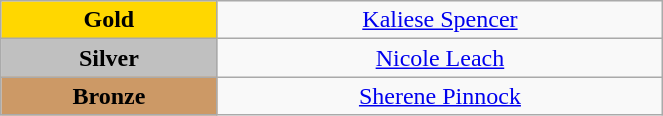<table class="wikitable" style="text-align:center; " width="35%">
<tr>
<td bgcolor="gold"><strong>Gold</strong></td>
<td><a href='#'>Kaliese Spencer</a><br>  <small><em></em></small></td>
</tr>
<tr>
<td bgcolor="silver"><strong>Silver</strong></td>
<td><a href='#'>Nicole Leach</a><br>  <small><em></em></small></td>
</tr>
<tr>
<td bgcolor="CC9966"><strong>Bronze</strong></td>
<td><a href='#'>Sherene Pinnock</a><br>  <small><em></em></small></td>
</tr>
</table>
